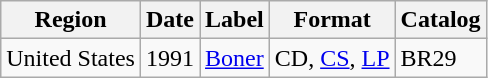<table class="wikitable">
<tr>
<th>Region</th>
<th>Date</th>
<th>Label</th>
<th>Format</th>
<th>Catalog</th>
</tr>
<tr>
<td>United States</td>
<td>1991</td>
<td><a href='#'>Boner</a></td>
<td>CD, <a href='#'>CS</a>, <a href='#'>LP</a></td>
<td>BR29</td>
</tr>
</table>
